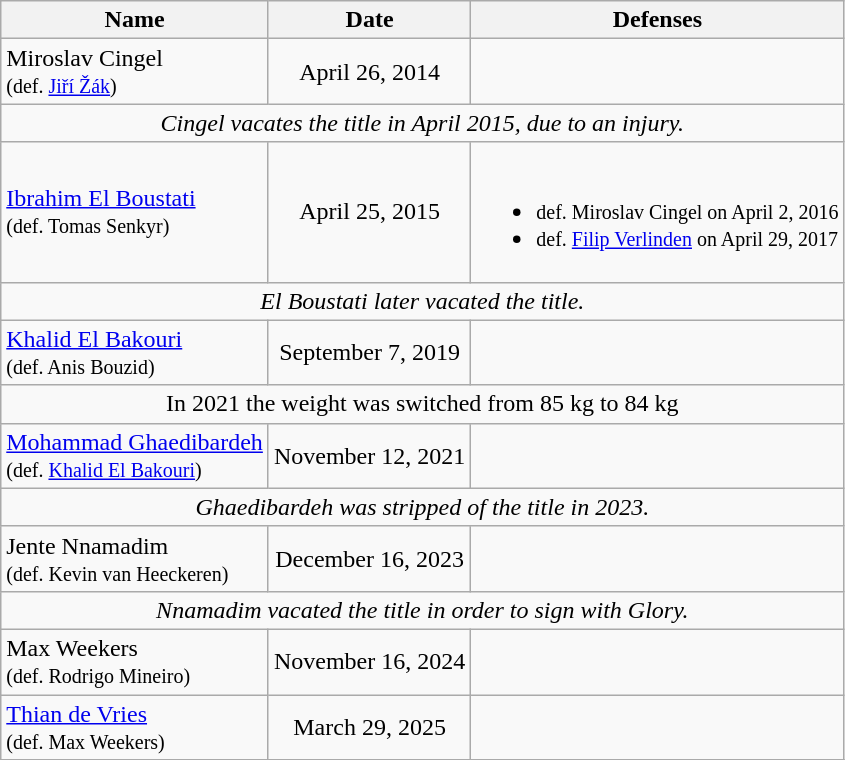<table class="wikitable">
<tr>
<th>Name</th>
<th>Date</th>
<th>Defenses</th>
</tr>
<tr>
<td align=left> Miroslav Cingel <br><small>(def. <a href='#'>Jiří Žák</a>)</small></td>
<td align=center>April 26, 2014</td>
</tr>
<tr>
<td colspan=3 align=center><em>Cingel vacates the title in April 2015, due to an injury.</em></td>
</tr>
<tr>
<td align=left> <a href='#'>Ibrahim El Boustati</a> <br><small>(def. Tomas Senkyr)</small></td>
<td align=center>April 25, 2015</td>
<td><br><ul><li><small>def. Miroslav Cingel on April 2, 2016 </small></li><li><small>def. <a href='#'>Filip Verlinden</a> on April 29, 2017 </small></li></ul></td>
</tr>
<tr>
<td colspan=3 align=center><em>El Boustati later vacated the title.</em></td>
</tr>
<tr>
<td align=left> <a href='#'>Khalid El Bakouri</a> <br><small>(def. Anis Bouzid)</small></td>
<td align=center>September 7, 2019</td>
<td></td>
</tr>
<tr>
<td colspan=3 align=center>In 2021 the weight was switched from 85 kg to 84 kg</td>
</tr>
<tr>
<td align=left> <a href='#'>Mohammad Ghaedibardeh</a> <br><small>(def. <a href='#'>Khalid El Bakouri</a>)</small></td>
<td align=center>November 12, 2021</td>
<td></td>
</tr>
<tr>
<td colspan=3 align=center><em>Ghaedibardeh was stripped of the title in 2023.</em></td>
</tr>
<tr>
<td align=left> Jente Nnamadim <br><small>(def. Kevin van Heeckeren)</small></td>
<td align=center>December 16, 2023</td>
<td></td>
</tr>
<tr>
<td colspan=3 align=center><em>Nnamadim vacated the title in order to sign with Glory.</em></td>
</tr>
<tr>
<td align=left> Max Weekers <br><small>(def. Rodrigo Mineiro)</small></td>
<td align=center>November 16, 2024</td>
<td></td>
</tr>
<tr>
<td align=left> <a href='#'>Thian de Vries</a> <br><small>(def. Max Weekers)</small></td>
<td align=center>March 29, 2025</td>
<td></td>
</tr>
<tr>
</tr>
</table>
